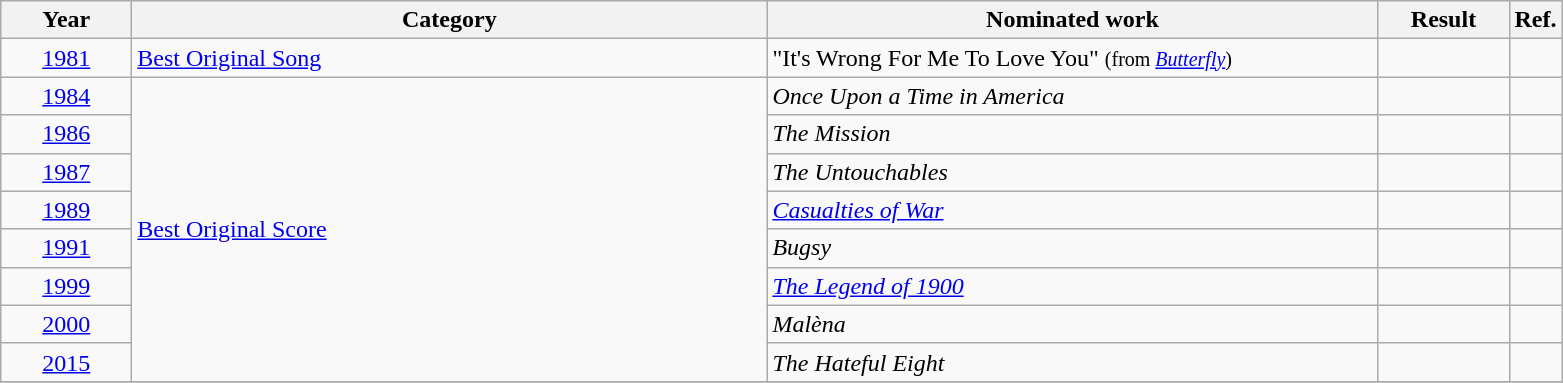<table class=wikitable>
<tr>
<th scope="col" style="width:5em;">Year</th>
<th scope="col" style="width:26em;">Category</th>
<th scope="col" style="width:25em;">Nominated work</th>
<th scope="col" style="width:5em;">Result</th>
<th>Ref.</th>
</tr>
<tr>
<td style="text-align:center;"><a href='#'>1981</a></td>
<td><a href='#'>Best Original Song</a></td>
<td>"It's Wrong For Me To Love You" <small> (from <em><a href='#'>Butterfly</a></em>) </small></td>
<td></td>
<td style="text-align:center;"></td>
</tr>
<tr>
<td style="text-align:center;"><a href='#'>1984</a></td>
<td rowspan=8><a href='#'>Best Original Score</a></td>
<td><em>Once Upon a Time in America</em></td>
<td></td>
<td style="text-align:center;"></td>
</tr>
<tr>
<td style="text-align:center;"><a href='#'>1986</a></td>
<td><em>The Mission</em></td>
<td></td>
<td style="text-align:center;"></td>
</tr>
<tr>
<td style="text-align:center;"><a href='#'>1987</a></td>
<td><em>The Untouchables</em></td>
<td></td>
<td style="text-align:center;"></td>
</tr>
<tr>
<td style="text-align:center;"><a href='#'>1989</a></td>
<td><em><a href='#'>Casualties of War</a></em></td>
<td></td>
<td style="text-align:center;"></td>
</tr>
<tr>
<td style="text-align:center;"><a href='#'>1991</a></td>
<td><em>Bugsy</em></td>
<td></td>
<td style="text-align:center;"></td>
</tr>
<tr>
<td style="text-align:center;"><a href='#'>1999</a></td>
<td><em><a href='#'>The Legend of 1900</a></em></td>
<td></td>
<td style="text-align:center;"></td>
</tr>
<tr>
<td style="text-align:center;"><a href='#'>2000</a></td>
<td><em>Malèna</em></td>
<td></td>
<td style="text-align:center;"></td>
</tr>
<tr>
<td style="text-align:center;"><a href='#'>2015</a></td>
<td><em>The Hateful Eight</em></td>
<td></td>
<td style="text-align:center;"></td>
</tr>
<tr>
</tr>
</table>
